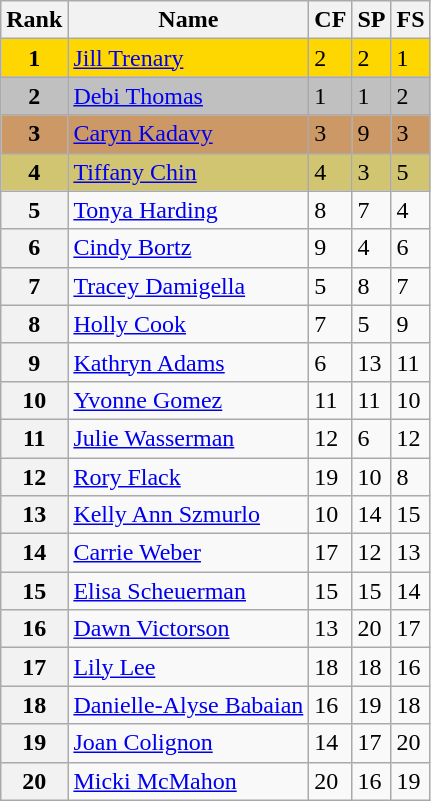<table class="wikitable">
<tr>
<th>Rank</th>
<th>Name</th>
<th>CF</th>
<th>SP</th>
<th>FS</th>
</tr>
<tr bgcolor="gold">
<td align="center"><strong>1</strong></td>
<td><a href='#'>Jill Trenary</a></td>
<td>2</td>
<td>2</td>
<td>1</td>
</tr>
<tr bgcolor="silver">
<td align="center"><strong>2</strong></td>
<td><a href='#'>Debi Thomas</a></td>
<td>1</td>
<td>1</td>
<td>2</td>
</tr>
<tr bgcolor="cc9966">
<td align="center"><strong>3</strong></td>
<td><a href='#'>Caryn Kadavy</a></td>
<td>3</td>
<td>9</td>
<td>3</td>
</tr>
<tr bgcolor="#d1c571">
<td align="center"><strong>4</strong></td>
<td><a href='#'>Tiffany Chin</a></td>
<td>4</td>
<td>3</td>
<td>5</td>
</tr>
<tr>
<th>5</th>
<td><a href='#'>Tonya Harding</a></td>
<td>8</td>
<td>7</td>
<td>4</td>
</tr>
<tr>
<th>6</th>
<td><a href='#'>Cindy Bortz</a></td>
<td>9</td>
<td>4</td>
<td>6</td>
</tr>
<tr>
<th>7</th>
<td><a href='#'>Tracey Damigella</a></td>
<td>5</td>
<td>8</td>
<td>7</td>
</tr>
<tr>
<th>8</th>
<td><a href='#'>Holly Cook</a></td>
<td>7</td>
<td>5</td>
<td>9</td>
</tr>
<tr>
<th>9</th>
<td><a href='#'>Kathryn Adams</a></td>
<td>6</td>
<td>13</td>
<td>11</td>
</tr>
<tr>
<th>10</th>
<td><a href='#'>Yvonne Gomez</a></td>
<td>11</td>
<td>11</td>
<td>10</td>
</tr>
<tr>
<th>11</th>
<td><a href='#'>Julie Wasserman</a></td>
<td>12</td>
<td>6</td>
<td>12</td>
</tr>
<tr>
<th>12</th>
<td><a href='#'>Rory Flack</a></td>
<td>19</td>
<td>10</td>
<td>8</td>
</tr>
<tr>
<th>13</th>
<td><a href='#'>Kelly Ann Szmurlo</a></td>
<td>10</td>
<td>14</td>
<td>15</td>
</tr>
<tr>
<th>14</th>
<td><a href='#'>Carrie Weber</a></td>
<td>17</td>
<td>12</td>
<td>13</td>
</tr>
<tr>
<th>15</th>
<td><a href='#'>Elisa Scheuerman</a></td>
<td>15</td>
<td>15</td>
<td>14</td>
</tr>
<tr>
<th>16</th>
<td><a href='#'>Dawn Victorson</a></td>
<td>13</td>
<td>20</td>
<td>17</td>
</tr>
<tr>
<th>17</th>
<td><a href='#'>Lily Lee</a></td>
<td>18</td>
<td>18</td>
<td>16</td>
</tr>
<tr>
<th>18</th>
<td><a href='#'>Danielle-Alyse Babaian</a></td>
<td>16</td>
<td>19</td>
<td>18</td>
</tr>
<tr>
<th>19</th>
<td><a href='#'>Joan Colignon</a></td>
<td>14</td>
<td>17</td>
<td>20</td>
</tr>
<tr>
<th>20</th>
<td><a href='#'>Micki McMahon</a></td>
<td>20</td>
<td>16</td>
<td>19</td>
</tr>
</table>
